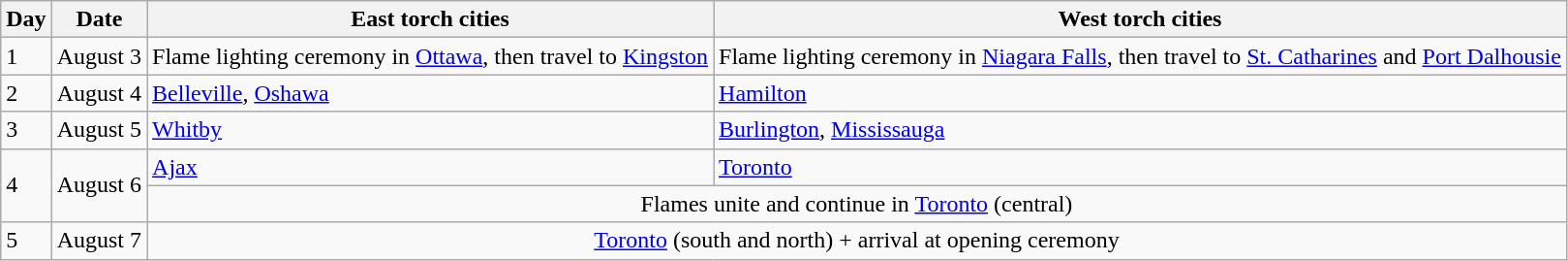<table class="wikitable">
<tr>
<th>Day</th>
<th>Date</th>
<th>East torch cities</th>
<th>West torch cities</th>
</tr>
<tr>
<td>1</td>
<td>August 3</td>
<td>Flame lighting ceremony in <a href='#'>Ottawa</a>, then travel to <a href='#'>Kingston</a></td>
<td>Flame lighting ceremony in <a href='#'>Niagara Falls</a>, then travel to <a href='#'>St. Catharines</a> and <a href='#'>Port Dalhousie</a></td>
</tr>
<tr>
<td>2</td>
<td>August 4</td>
<td><a href='#'>Belleville</a>, <a href='#'>Oshawa</a></td>
<td><a href='#'>Hamilton</a></td>
</tr>
<tr>
<td>3</td>
<td>August 5</td>
<td><a href='#'>Whitby</a></td>
<td><a href='#'>Burlington</a>, <a href='#'>Mississauga</a></td>
</tr>
<tr>
<td rowspan=2>4</td>
<td rowspan=2>August 6</td>
<td><a href='#'>Ajax</a></td>
<td><a href='#'>Toronto</a></td>
</tr>
<tr>
<td align="center" colspan=2>Flames unite and continue in <a href='#'>Toronto</a> (central)</td>
</tr>
<tr>
<td>5</td>
<td>August 7</td>
<td align="center" colspan=2><a href='#'>Toronto</a> (south and north) + arrival at opening ceremony</td>
</tr>
</table>
